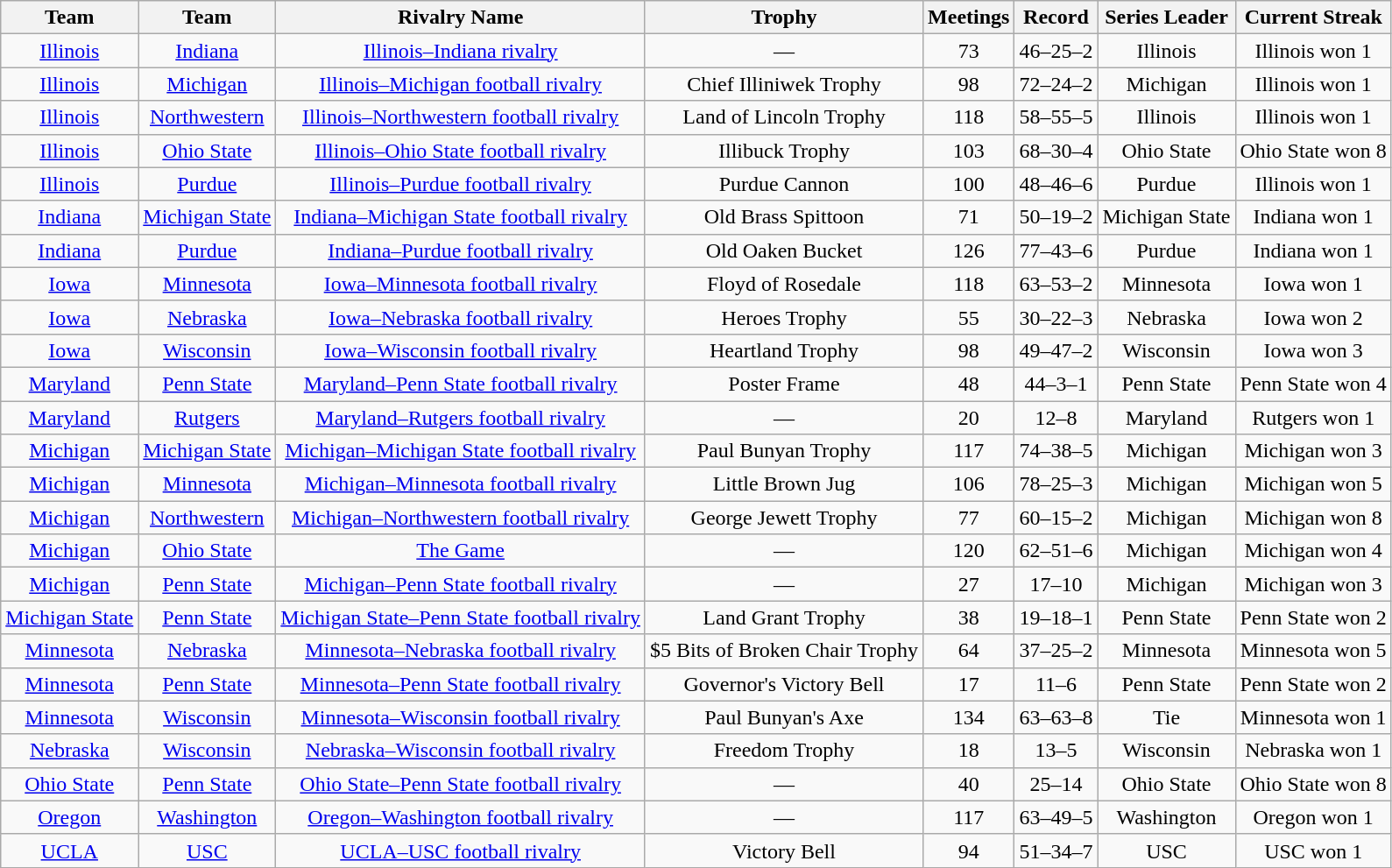<table class="wikitable sortable" style="text-align: center;">
<tr>
<th scope="col">Team</th>
<th scope="col">Team</th>
<th scope="col">Rivalry Name</th>
<th scope="col">Trophy</th>
<th scope="col">Meetings</th>
<th scope="col">Record</th>
<th scope="col">Series Leader</th>
<th scope="col">Current Streak</th>
</tr>
<tr>
<td><a href='#'>Illinois</a></td>
<td><a href='#'>Indiana</a></td>
<td><a href='#'>Illinois–Indiana rivalry</a></td>
<td>—</td>
<td>73</td>
<td>46–25–2</td>
<td>Illinois</td>
<td>Illinois won 1</td>
</tr>
<tr>
<td><a href='#'>Illinois</a></td>
<td><a href='#'>Michigan</a></td>
<td><a href='#'>Illinois–Michigan football rivalry</a></td>
<td>Chief Illiniwek Trophy</td>
<td>98</td>
<td>72–24–2</td>
<td>Michigan</td>
<td>Illinois won 1</td>
</tr>
<tr>
<td><a href='#'>Illinois</a></td>
<td><a href='#'>Northwestern</a></td>
<td><a href='#'>Illinois–Northwestern football rivalry</a></td>
<td>Land of Lincoln Trophy</td>
<td>118</td>
<td>58–55–5</td>
<td>Illinois</td>
<td>Illinois won 1</td>
</tr>
<tr>
<td><a href='#'>Illinois</a></td>
<td><a href='#'>Ohio State</a></td>
<td><a href='#'>Illinois–Ohio State football rivalry</a></td>
<td>Illibuck Trophy</td>
<td>103</td>
<td>68–30–4</td>
<td>Ohio State</td>
<td>Ohio State won 8</td>
</tr>
<tr>
<td><a href='#'>Illinois</a></td>
<td><a href='#'>Purdue</a></td>
<td><a href='#'>Illinois–Purdue football rivalry</a></td>
<td>Purdue Cannon</td>
<td>100</td>
<td>48–46–6</td>
<td>Purdue</td>
<td>Illinois won 1</td>
</tr>
<tr>
<td><a href='#'>Indiana</a></td>
<td><a href='#'>Michigan State</a></td>
<td><a href='#'>Indiana–Michigan State football rivalry</a></td>
<td>Old Brass Spittoon</td>
<td>71</td>
<td>50–19–2</td>
<td>Michigan State</td>
<td>Indiana won 1</td>
</tr>
<tr>
<td><a href='#'>Indiana</a></td>
<td><a href='#'>Purdue</a></td>
<td><a href='#'>Indiana–Purdue football rivalry</a></td>
<td>Old Oaken Bucket</td>
<td>126</td>
<td>77–43–6</td>
<td>Purdue</td>
<td>Indiana won 1</td>
</tr>
<tr>
<td><a href='#'>Iowa</a></td>
<td><a href='#'>Minnesota</a></td>
<td><a href='#'>Iowa–Minnesota football rivalry</a></td>
<td>Floyd of Rosedale</td>
<td>118</td>
<td>63–53–2</td>
<td>Minnesota</td>
<td>Iowa won 1</td>
</tr>
<tr>
<td><a href='#'>Iowa</a></td>
<td><a href='#'>Nebraska</a></td>
<td><a href='#'>Iowa–Nebraska football rivalry</a></td>
<td>Heroes Trophy</td>
<td>55</td>
<td>30–22–3</td>
<td>Nebraska</td>
<td>Iowa won 2</td>
</tr>
<tr>
<td><a href='#'>Iowa</a></td>
<td><a href='#'>Wisconsin</a></td>
<td><a href='#'>Iowa–Wisconsin football rivalry</a></td>
<td>Heartland Trophy</td>
<td>98</td>
<td>49–47–2</td>
<td>Wisconsin</td>
<td>Iowa won 3</td>
</tr>
<tr>
<td><a href='#'>Maryland</a></td>
<td><a href='#'>Penn State</a></td>
<td><a href='#'>Maryland–Penn State football rivalry</a></td>
<td>Poster Frame</td>
<td>48</td>
<td>44–3–1</td>
<td>Penn State</td>
<td>Penn State won 4</td>
</tr>
<tr>
<td><a href='#'>Maryland</a></td>
<td><a href='#'>Rutgers</a></td>
<td><a href='#'>Maryland–Rutgers football rivalry</a></td>
<td>—</td>
<td>20</td>
<td>12–8</td>
<td>Maryland</td>
<td>Rutgers won 1</td>
</tr>
<tr>
<td><a href='#'>Michigan</a></td>
<td><a href='#'>Michigan State</a></td>
<td><a href='#'>Michigan–Michigan State football rivalry</a></td>
<td>Paul Bunyan Trophy</td>
<td>117</td>
<td>74–38–5</td>
<td>Michigan</td>
<td>Michigan won 3</td>
</tr>
<tr>
<td><a href='#'>Michigan</a></td>
<td><a href='#'>Minnesota</a></td>
<td><a href='#'>Michigan–Minnesota football rivalry</a></td>
<td>Little Brown Jug</td>
<td>106</td>
<td>78–25–3</td>
<td>Michigan</td>
<td>Michigan won 5</td>
</tr>
<tr>
<td><a href='#'>Michigan</a></td>
<td><a href='#'>Northwestern</a></td>
<td><a href='#'>Michigan–Northwestern football rivalry</a></td>
<td>George Jewett Trophy</td>
<td>77</td>
<td>60–15–2</td>
<td>Michigan</td>
<td>Michigan won 8</td>
</tr>
<tr>
<td><a href='#'>Michigan</a></td>
<td><a href='#'>Ohio State</a></td>
<td><a href='#'>The Game</a></td>
<td>—</td>
<td>120</td>
<td>62–51–6</td>
<td>Michigan</td>
<td>Michigan won 4</td>
</tr>
<tr>
<td><a href='#'>Michigan</a></td>
<td><a href='#'>Penn State</a></td>
<td><a href='#'>Michigan–Penn State football rivalry</a></td>
<td>—</td>
<td>27</td>
<td>17–10</td>
<td>Michigan</td>
<td>Michigan won 3</td>
</tr>
<tr>
<td><a href='#'>Michigan State</a></td>
<td><a href='#'>Penn State</a></td>
<td><a href='#'>Michigan State–Penn State football rivalry</a></td>
<td>Land Grant Trophy</td>
<td>38</td>
<td>19–18–1</td>
<td>Penn State</td>
<td>Penn State won 2</td>
</tr>
<tr>
<td><a href='#'>Minnesota</a></td>
<td><a href='#'>Nebraska</a></td>
<td><a href='#'>Minnesota–Nebraska football rivalry</a></td>
<td>$5 Bits of Broken Chair Trophy</td>
<td>64</td>
<td>37–25–2</td>
<td>Minnesota</td>
<td>Minnesota won 5</td>
</tr>
<tr>
<td><a href='#'>Minnesota</a></td>
<td><a href='#'>Penn State</a></td>
<td><a href='#'>Minnesota–Penn State football rivalry</a></td>
<td>Governor's Victory Bell</td>
<td>17</td>
<td>11–6</td>
<td>Penn State</td>
<td>Penn State won 2</td>
</tr>
<tr>
<td><a href='#'>Minnesota</a></td>
<td><a href='#'>Wisconsin</a></td>
<td><a href='#'>Minnesota–Wisconsin football rivalry</a></td>
<td>Paul Bunyan's Axe</td>
<td>134</td>
<td>63–63–8</td>
<td>Tie</td>
<td>Minnesota won 1</td>
</tr>
<tr>
<td><a href='#'>Nebraska</a></td>
<td><a href='#'>Wisconsin</a></td>
<td><a href='#'>Nebraska–Wisconsin football rivalry</a></td>
<td>Freedom Trophy</td>
<td>18</td>
<td>13–5</td>
<td>Wisconsin</td>
<td>Nebraska won 1</td>
</tr>
<tr>
<td><a href='#'>Ohio State</a></td>
<td><a href='#'>Penn State</a></td>
<td><a href='#'>Ohio State–Penn State football rivalry</a></td>
<td>—</td>
<td>40</td>
<td>25–14</td>
<td>Ohio State</td>
<td>Ohio State won 8</td>
</tr>
<tr>
<td><a href='#'>Oregon</a></td>
<td><a href='#'>Washington</a></td>
<td><a href='#'>Oregon–Washington football rivalry</a></td>
<td>—</td>
<td>117</td>
<td>63–49–5</td>
<td>Washington</td>
<td>Oregon won 1</td>
</tr>
<tr>
<td><a href='#'>UCLA</a></td>
<td><a href='#'>USC</a></td>
<td><a href='#'>UCLA–USC football rivalry</a></td>
<td>Victory Bell</td>
<td>94</td>
<td>51–34–7</td>
<td>USC</td>
<td>USC won 1</td>
</tr>
</table>
